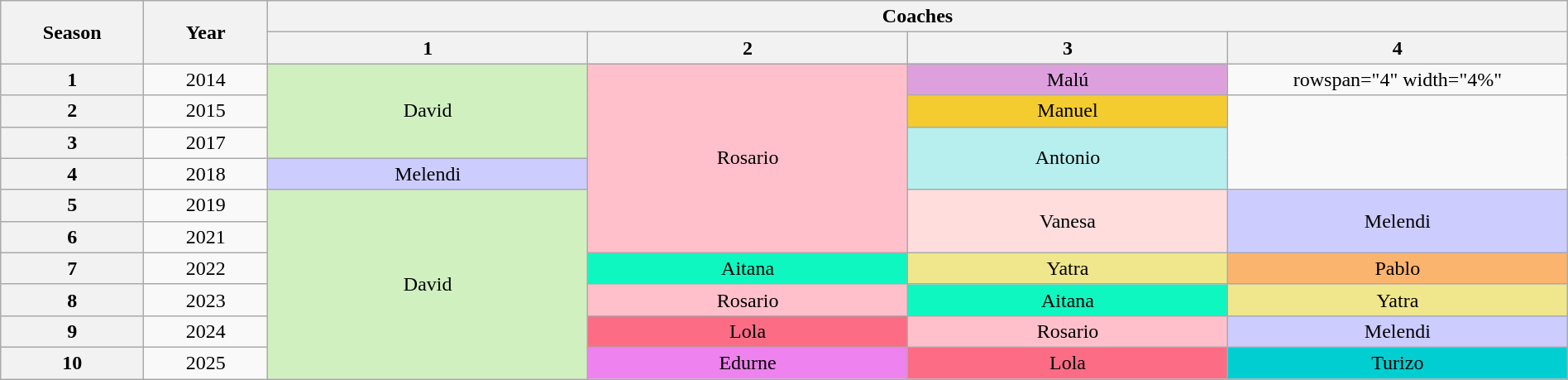<table class="wikitable collapsible collapsed" style="text-align:center; width:100%">
<tr>
<th rowspan="2" width="2%">Season</th>
<th rowspan="2" width="2%">Year</th>
<th colspan="4">Coaches</th>
</tr>
<tr>
<th width="6%">1</th>
<th width="6%">2</th>
<th width="6%">3</th>
<th width="6%">4</th>
</tr>
<tr>
<th>1</th>
<td>2014</td>
<td rowspan="3" bgcolor="#d0f0c0">David</td>
<td rowspan=6 bgcolor="pink">Rosario</td>
<td bgcolor="#dda0dd">Malú</td>
<td>rowspan="4" width="4%" </td>
</tr>
<tr>
<th>2</th>
<td>2015</td>
<td bgcolor="#F4CC30">Manuel</td>
</tr>
<tr>
<th>3</th>
<td>2017</td>
<td rowspan="2" bgcolor="#b7efef">Antonio</td>
</tr>
<tr>
<th>4</th>
<td>2018</td>
<td rowspan="1" bgcolor="#ccccff">Melendi</td>
</tr>
<tr>
<th>5</th>
<td>2019</td>
<td rowspan="6" bgcolor="#d0f0c0">David</td>
<td rowspan=2 bgcolor="#ffdddd">Vanesa</td>
<td rowspan=2 bgcolor="#ccccff">Melendi</td>
</tr>
<tr>
<th>6</th>
<td>2021</td>
</tr>
<tr>
<th>7</th>
<td>2022</td>
<td bgcolor="#0ff7c0">Aitana</td>
<td bgcolor="khaki">Yatra</td>
<td bgcolor="#fbb46e">Pablo</td>
</tr>
<tr>
<th>8</th>
<td>2023</td>
<td bgcolor="pink">Rosario</td>
<td bgcolor="#0ff7c0">Aitana</td>
<td bgcolor="khaki">Yatra</td>
</tr>
<tr>
<th>9</th>
<td>2024</td>
<td bgcolor="#FC6C85">Lola</td>
<td bgcolor="pink">Rosario</td>
<td bgcolor="#ccccff">Melendi</td>
</tr>
<tr>
<th>10</th>
<td>2025</td>
<td bgcolor="#ee82ee">Edurne</td>
<td bgcolor="#FC6C85">Lola</td>
<td bgcolor="#00ced1">Turizo</td>
</tr>
</table>
